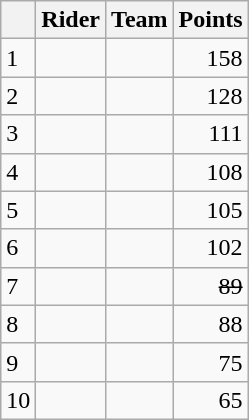<table class="wikitable">
<tr>
<th></th>
<th>Rider</th>
<th>Team</th>
<th>Points</th>
</tr>
<tr>
<td>1</td>
<td> </td>
<td></td>
<td align=right>158</td>
</tr>
<tr>
<td>2</td>
<td> </td>
<td></td>
<td align=right>128</td>
</tr>
<tr>
<td>3</td>
<td></td>
<td></td>
<td align=right>111</td>
</tr>
<tr>
<td>4</td>
<td></td>
<td></td>
<td align=right>108</td>
</tr>
<tr>
<td>5</td>
<td></td>
<td></td>
<td align=right>105</td>
</tr>
<tr>
<td>6</td>
<td></td>
<td></td>
<td align=right>102</td>
</tr>
<tr>
<td>7</td>
<td><s></s></td>
<td><s></s></td>
<td align=right><s>89</s></td>
</tr>
<tr>
<td>8</td>
<td></td>
<td></td>
<td align=right>88</td>
</tr>
<tr>
<td>9</td>
<td></td>
<td></td>
<td align=right>75</td>
</tr>
<tr>
<td>10</td>
<td></td>
<td></td>
<td align=right>65</td>
</tr>
</table>
